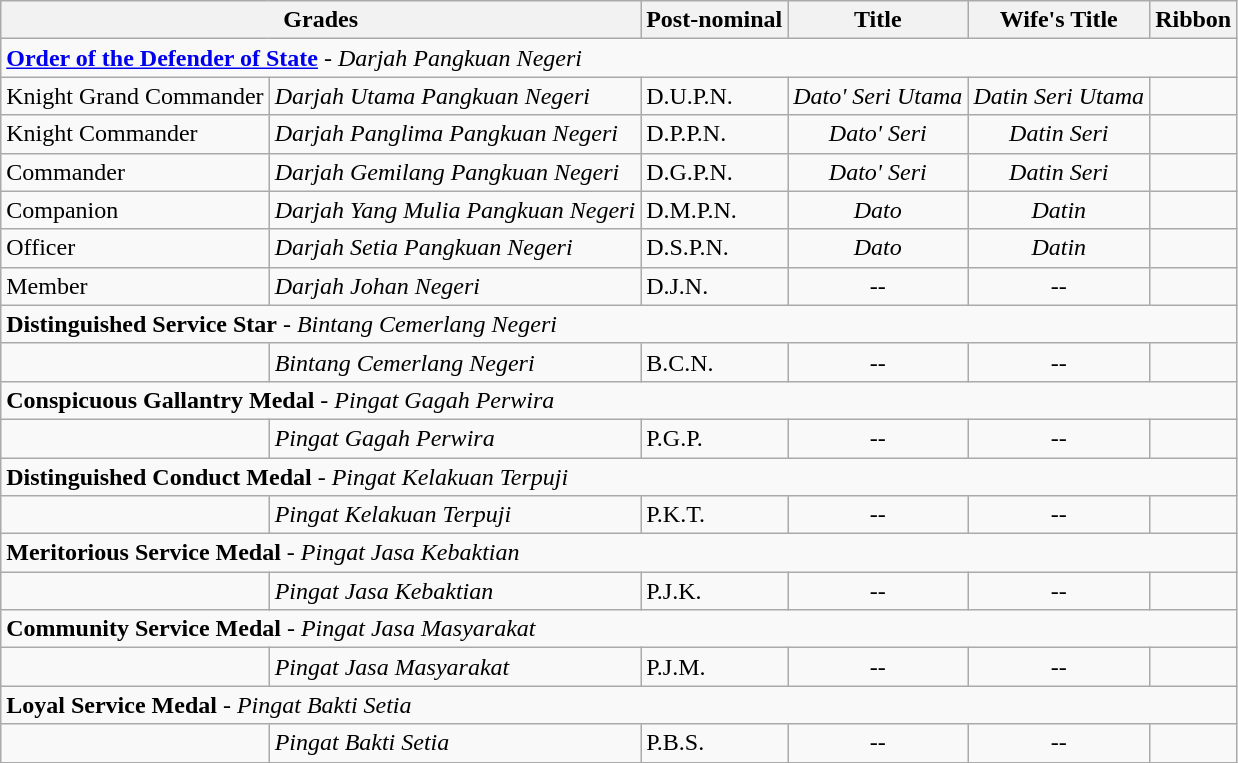<table class="wikitable">
<tr>
<th colspan=2>Grades </th>
<th>Post-nominal</th>
<th>Title</th>
<th>Wife's Title</th>
<th>Ribbon</th>
</tr>
<tr>
<td colspan="6"><strong><a href='#'>Order of the Defender of State</a></strong> - <em>Darjah Pangkuan Negeri</em></td>
</tr>
<tr>
<td>Knight Grand Commander</td>
<td><em>Darjah Utama Pangkuan Negeri</em></td>
<td>D.U.P.N.</td>
<td align=center><em>Dato' Seri Utama</em></td>
<td align=center><em>Datin Seri Utama</em></td>
<td align=center></td>
</tr>
<tr>
<td>Knight Commander</td>
<td><em>Darjah Panglima Pangkuan Negeri</em></td>
<td>D.P.P.N.</td>
<td align=center><em>Dato' Seri</em></td>
<td align=center><em>Datin Seri </em></td>
<td align=center></td>
</tr>
<tr>
<td>Commander</td>
<td><em>Darjah Gemilang Pangkuan Negeri</em></td>
<td>D.G.P.N.</td>
<td align=center><em>Dato' Seri</em></td>
<td align=center><em>Datin Seri </em></td>
<td align=center></td>
</tr>
<tr>
<td>Companion</td>
<td><em>Darjah Yang Mulia Pangkuan Negeri</em></td>
<td>D.M.P.N.</td>
<td align=center><em>Dato</em></td>
<td align=center><em>Datin</em></td>
<td align=center></td>
</tr>
<tr>
<td>Officer</td>
<td><em>Darjah Setia Pangkuan Negeri</em></td>
<td>D.S.P.N.</td>
<td align=center><em>Dato</em></td>
<td align=center><em>Datin</em></td>
<td align=center></td>
</tr>
<tr>
<td>Member</td>
<td><em>Darjah Johan Negeri</em></td>
<td>D.J.N.</td>
<td align=center>--</td>
<td align=center>--</td>
<td align=center></td>
</tr>
<tr>
<td colspan="6"><strong>Distinguished Service Star</strong> - <em>Bintang Cemerlang Negeri</em></td>
</tr>
<tr>
<td></td>
<td><em>Bintang Cemerlang Negeri</em></td>
<td>B.C.N.</td>
<td align=center>--</td>
<td align=center>--</td>
<td align=center></td>
</tr>
<tr>
<td colspan="6"><strong>Conspicuous Gallantry Medal</strong> - <em>Pingat Gagah Perwira</em></td>
</tr>
<tr>
<td></td>
<td><em>Pingat Gagah Perwira</em></td>
<td>P.G.P.</td>
<td align=center>--</td>
<td align=center>--</td>
<td align=center></td>
</tr>
<tr>
<td colspan="6"><strong>Distinguished Conduct Medal</strong> - <em>Pingat Kelakuan Terpuji</em></td>
</tr>
<tr>
<td></td>
<td><em>Pingat Kelakuan Terpuji</em></td>
<td>P.K.T.</td>
<td align=center>--</td>
<td align=center>--</td>
<td align=center></td>
</tr>
<tr>
<td colspan="6"><strong>Meritorious Service Medal</strong> - <em>Pingat Jasa Kebaktian</em></td>
</tr>
<tr>
<td></td>
<td><em>Pingat Jasa Kebaktian</em></td>
<td>P.J.K.</td>
<td align=center>--</td>
<td align=center>--</td>
<td align=center></td>
</tr>
<tr>
<td colspan="6"><strong>Community Service Medal</strong> - <em>Pingat Jasa Masyarakat</em></td>
</tr>
<tr>
<td></td>
<td><em>Pingat Jasa Masyarakat</em></td>
<td>P.J.M.</td>
<td align=center>--</td>
<td align=center>--</td>
<td align=center></td>
</tr>
<tr>
<td colspan="6"><strong>Loyal Service Medal</strong> - <em>Pingat Bakti Setia</em></td>
</tr>
<tr>
<td></td>
<td><em>Pingat Bakti Setia</em></td>
<td>P.B.S.</td>
<td align=center>--</td>
<td align=center>--</td>
<td align=center></td>
</tr>
</table>
